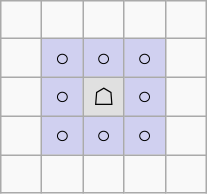<table border="1" class="wikitable">
<tr align=center>
<td width="20"> </td>
<td width="20"> </td>
<td width="20"> </td>
<td width="20"> </td>
<td width="20"> </td>
</tr>
<tr align=center>
<td> </td>
<td style="background:#d0d0f0;">○</td>
<td style="background:#d0d0f0;">○</td>
<td style="background:#d0d0f0;">○</td>
<td> </td>
</tr>
<tr align=center>
<td> </td>
<td style="background:#d0d0f0;">○</td>
<td style="background:#e0e0e0;">☖</td>
<td style="background:#d0d0f0;">○</td>
<td> </td>
</tr>
<tr align=center>
<td> </td>
<td style="background:#d0d0f0;">○</td>
<td style="background:#d0d0f0;">○</td>
<td style="background:#d0d0f0;">○</td>
<td> </td>
</tr>
<tr align=center>
<td> </td>
<td> </td>
<td> </td>
<td> </td>
<td> </td>
</tr>
</table>
